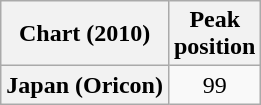<table class="wikitable sortable plainrowheaders" style="text-align:center">
<tr>
<th scope="col">Chart (2010)</th>
<th scope="col">Peak<br>position</th>
</tr>
<tr>
<th scope="row">Japan (Oricon)</th>
<td>99</td>
</tr>
</table>
